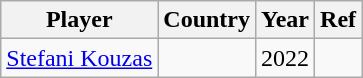<table class="wikitable sortable">
<tr>
<th>Player</th>
<th>Country</th>
<th>Year</th>
<th>Ref</th>
</tr>
<tr>
<td><a href='#'>Stefani Kouzas</a></td>
<td></td>
<td>2022</td>
<td></td>
</tr>
</table>
